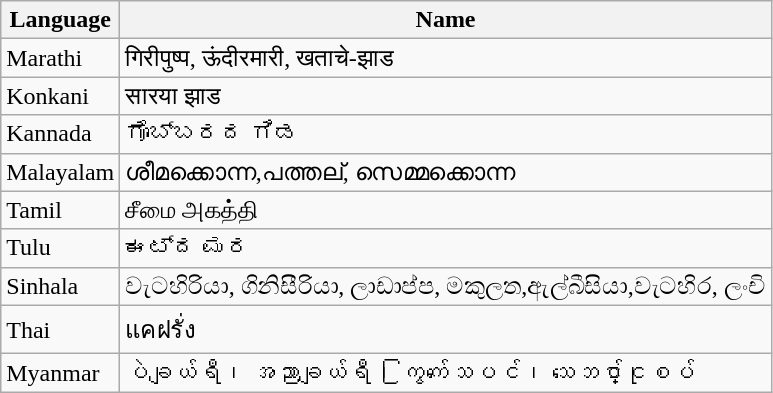<table class="wikitable">
<tr>
<th>Language</th>
<th>Name</th>
</tr>
<tr>
<td>Marathi</td>
<td>गिरीपुष्प, ऊंदीरमारी, खताचे-झाड</td>
</tr>
<tr>
<td>Konkani</td>
<td>सारया झाड</td>
</tr>
<tr>
<td>Kannada</td>
<td>ಗೊಬ್ಬರದ ಗಿಡ</td>
</tr>
<tr>
<td>Malayalam</td>
<td>ശീമക്കൊന്ന,പത്തല്, സെമ്മക്കൊന്ന</td>
</tr>
<tr>
<td>Tamil</td>
<td>சீமை அகத்தி</td>
</tr>
<tr>
<td>Tulu</td>
<td>ಈಟ್ದ ಮರ</td>
</tr>
<tr>
<td>Sinhala</td>
<td>වැටහිරියා, ගිනිසීරියා, ලාඩාප්ප, මකුලත,ඇල්බීසියා,වැටහිර, ලංචි</td>
</tr>
<tr>
<td>Thai</td>
<td>แคฝรั่ง</td>
</tr>
<tr>
<td>Myanmar</td>
<td>ပဲချယ်ရီ၊ အညာချယ်ရီ၊ ကြွက်သေပင်၊ သင်္ဘောငုစပ်</td>
</tr>
</table>
